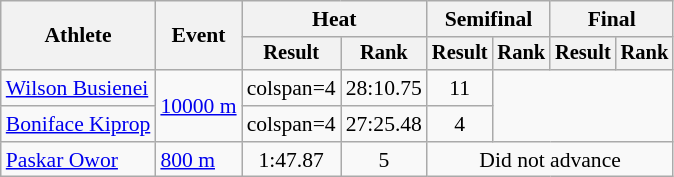<table class=wikitable style="font-size:90%">
<tr>
<th rowspan="2">Athlete</th>
<th rowspan="2">Event</th>
<th colspan="2">Heat</th>
<th colspan="2">Semifinal</th>
<th colspan="2">Final</th>
</tr>
<tr style="font-size:95%">
<th>Result</th>
<th>Rank</th>
<th>Result</th>
<th>Rank</th>
<th>Result</th>
<th>Rank</th>
</tr>
<tr align=center>
<td align=left><a href='#'>Wilson Busienei</a></td>
<td align=left rowspan=2><a href='#'>10000 m</a></td>
<td>colspan=4 </td>
<td>28:10.75</td>
<td>11</td>
</tr>
<tr align=center>
<td align=left><a href='#'>Boniface Kiprop</a></td>
<td>colspan=4 </td>
<td>27:25.48</td>
<td>4</td>
</tr>
<tr align=center>
<td align=left><a href='#'>Paskar Owor</a></td>
<td align=left><a href='#'>800 m</a></td>
<td>1:47.87</td>
<td>5</td>
<td colspan=4>Did not advance</td>
</tr>
</table>
